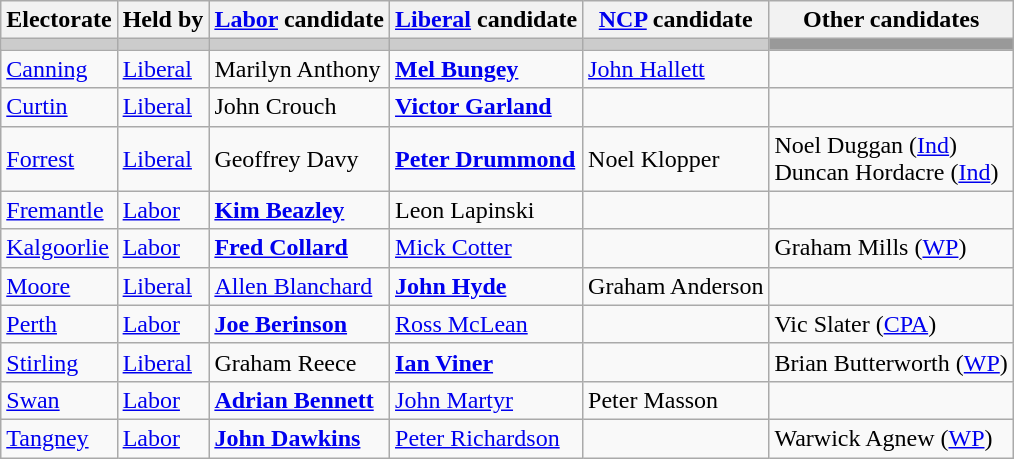<table class="wikitable">
<tr>
<th>Electorate</th>
<th>Held by</th>
<th><a href='#'>Labor</a> candidate</th>
<th><a href='#'>Liberal</a> candidate</th>
<th><a href='#'>NCP</a> candidate</th>
<th>Other candidates</th>
</tr>
<tr bgcolor="#cccccc">
<td></td>
<td></td>
<td></td>
<td></td>
<td></td>
<td bgcolor="#999999"></td>
</tr>
<tr>
<td><a href='#'>Canning</a></td>
<td><a href='#'>Liberal</a></td>
<td>Marilyn Anthony</td>
<td><strong><a href='#'>Mel Bungey</a></strong></td>
<td><a href='#'>John Hallett</a></td>
<td></td>
</tr>
<tr>
<td><a href='#'>Curtin</a></td>
<td><a href='#'>Liberal</a></td>
<td>John Crouch</td>
<td><strong><a href='#'>Victor Garland</a></strong></td>
<td></td>
<td></td>
</tr>
<tr>
<td><a href='#'>Forrest</a></td>
<td><a href='#'>Liberal</a></td>
<td>Geoffrey Davy</td>
<td><strong><a href='#'>Peter Drummond</a></strong></td>
<td>Noel Klopper</td>
<td>Noel Duggan (<a href='#'>Ind</a>)<br>Duncan Hordacre (<a href='#'>Ind</a>)</td>
</tr>
<tr>
<td><a href='#'>Fremantle</a></td>
<td><a href='#'>Labor</a></td>
<td><strong><a href='#'>Kim Beazley</a></strong></td>
<td>Leon Lapinski</td>
<td></td>
<td></td>
</tr>
<tr>
<td><a href='#'>Kalgoorlie</a></td>
<td><a href='#'>Labor</a></td>
<td><strong><a href='#'>Fred Collard</a></strong></td>
<td><a href='#'>Mick Cotter</a></td>
<td></td>
<td>Graham Mills (<a href='#'>WP</a>)</td>
</tr>
<tr>
<td><a href='#'>Moore</a></td>
<td><a href='#'>Liberal</a></td>
<td><a href='#'>Allen Blanchard</a></td>
<td><strong><a href='#'>John Hyde</a></strong></td>
<td>Graham Anderson</td>
<td></td>
</tr>
<tr>
<td><a href='#'>Perth</a></td>
<td><a href='#'>Labor</a></td>
<td><strong><a href='#'>Joe Berinson</a></strong></td>
<td><a href='#'>Ross McLean</a></td>
<td></td>
<td>Vic Slater (<a href='#'>CPA</a>)</td>
</tr>
<tr>
<td><a href='#'>Stirling</a></td>
<td><a href='#'>Liberal</a></td>
<td>Graham Reece</td>
<td><strong><a href='#'>Ian Viner</a></strong></td>
<td></td>
<td>Brian Butterworth (<a href='#'>WP</a>)</td>
</tr>
<tr>
<td><a href='#'>Swan</a></td>
<td><a href='#'>Labor</a></td>
<td><strong><a href='#'>Adrian Bennett</a></strong></td>
<td><a href='#'>John Martyr</a></td>
<td>Peter Masson</td>
<td></td>
</tr>
<tr>
<td><a href='#'>Tangney</a></td>
<td><a href='#'>Labor</a></td>
<td><strong><a href='#'>John Dawkins</a></strong></td>
<td><a href='#'>Peter Richardson</a></td>
<td></td>
<td>Warwick Agnew (<a href='#'>WP</a>)</td>
</tr>
</table>
